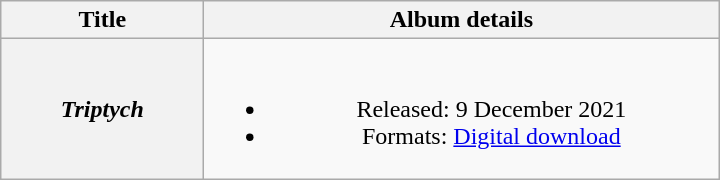<table class="wikitable plainrowheaders" style="text-align:center;">
<tr>
<th scope="col" style="width:8em;">Title</th>
<th scope="col" style="width:21em;">Album details</th>
</tr>
<tr>
<th scope="row" align="center"><em>Triptych</em></th>
<td><br><ul><li>Released: 9 December 2021</li><li>Formats: <a href='#'>Digital download</a></li></ul></td>
</tr>
</table>
